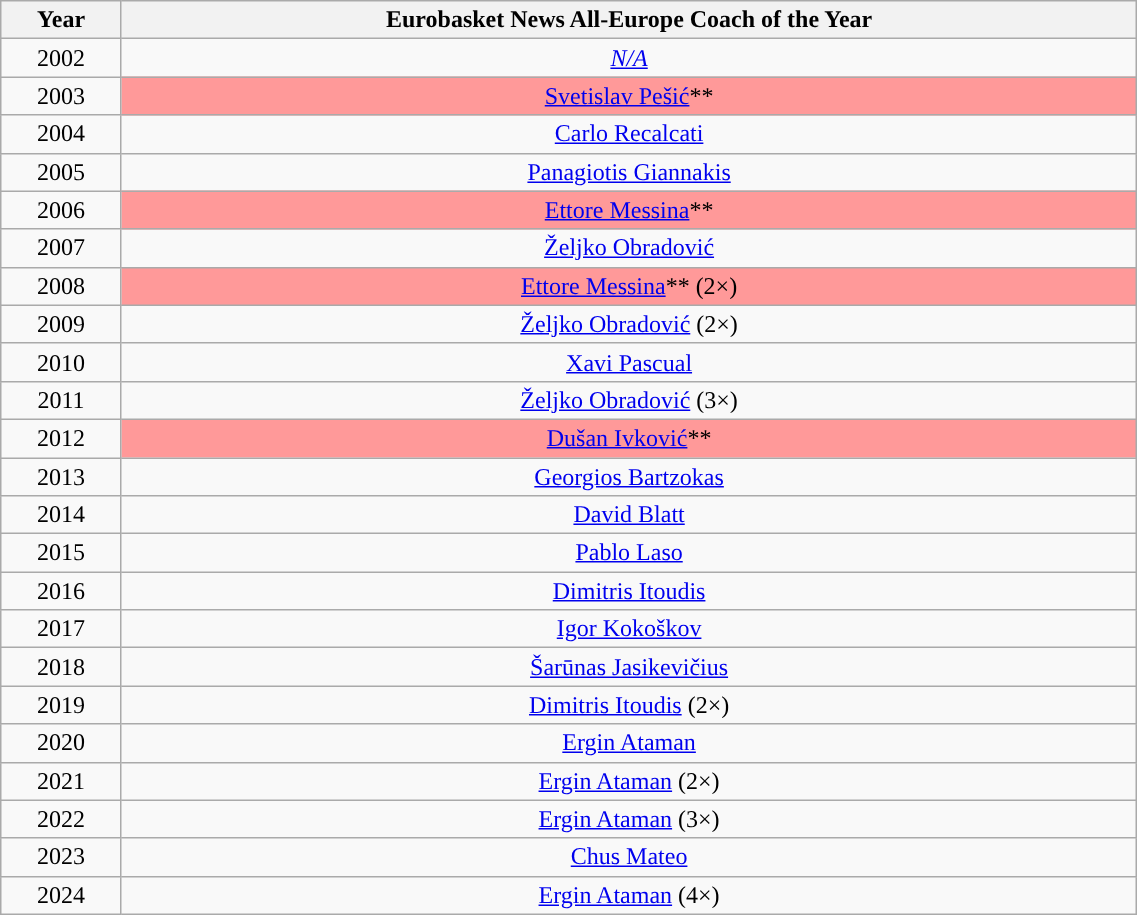<table class="wikitable sortable" style="text-align:center; width: 60%">
<tr>
<th scope="col">Year</th>
<th scope="col">Eurobasket News All-Europe Coach of the Year</th>
</tr>
<tr>
<td style="text-align:center">2002</td>
<td><em><a href='#'>N/A</a></em></td>
</tr>
<tr>
<td style="text-align:center">2003</td>
<td scope="row" style="background-color:#FF9999; align=left"> <a href='#'>Svetislav Pešić</a>**</td>
</tr>
<tr>
<td style="text-align:center">2004</td>
<td> <a href='#'>Carlo Recalcati</a></td>
</tr>
<tr>
<td style="text-align:center">2005</td>
<td> <a href='#'>Panagiotis Giannakis</a></td>
</tr>
<tr>
<td style="text-align:center">2006</td>
<td scope="row" style="background-color:#FF9999; align=left"> <a href='#'>Ettore Messina</a>**</td>
</tr>
<tr>
<td style="text-align:center">2007</td>
<td> <a href='#'>Željko Obradović</a></td>
</tr>
<tr>
<td style="text-align:center">2008</td>
<td scope="row" style="background-color:#FF9999; align=left"> <a href='#'>Ettore Messina</a>** (2×)</td>
</tr>
<tr>
<td style="text-align:center">2009</td>
<td> <a href='#'>Željko Obradović</a> (2×)</td>
</tr>
<tr>
<td style="text-align:center">2010</td>
<td> <a href='#'>Xavi Pascual</a></td>
</tr>
<tr>
<td style="text-align:center">2011</td>
<td> <a href='#'>Željko Obradović</a> (3×)</td>
</tr>
<tr>
<td style="text-align:center">2012</td>
<td scope="row" style="background-color:#FF9999; align=left"> <a href='#'>Dušan Ivković</a>**</td>
</tr>
<tr>
<td style="text-align:center">2013</td>
<td> <a href='#'>Georgios Bartzokas</a></td>
</tr>
<tr>
<td style="text-align:center">2014</td>
<td> <a href='#'>David Blatt</a></td>
</tr>
<tr>
<td style="text-align:center">2015</td>
<td> <a href='#'>Pablo Laso</a></td>
</tr>
<tr>
<td style="text-align:center">2016</td>
<td> <a href='#'>Dimitris Itoudis</a></td>
</tr>
<tr>
<td style="text-align:center">2017</td>
<td> <a href='#'>Igor Kokoškov</a></td>
</tr>
<tr>
<td style="text-align:center">2018</td>
<td> <a href='#'>Šarūnas Jasikevičius</a></td>
</tr>
<tr>
<td style="text-align:center">2019</td>
<td> <a href='#'>Dimitris Itoudis</a> (2×)</td>
</tr>
<tr>
<td style="text-align:center">2020</td>
<td> <a href='#'>Ergin Ataman</a></td>
</tr>
<tr>
<td style="text-align:center">2021</td>
<td> <a href='#'>Ergin Ataman</a> (2×)</td>
</tr>
<tr>
<td style="text-align:center">2022</td>
<td> <a href='#'>Ergin Ataman</a> (3×)</td>
</tr>
<tr>
<td style="text-align:center">2023</td>
<td> <a href='#'>Chus Mateo</a></td>
</tr>
<tr>
<td style="text-align:center">2024</td>
<td> <a href='#'>Ergin Ataman</a> (4×)</td>
</tr>
</table>
